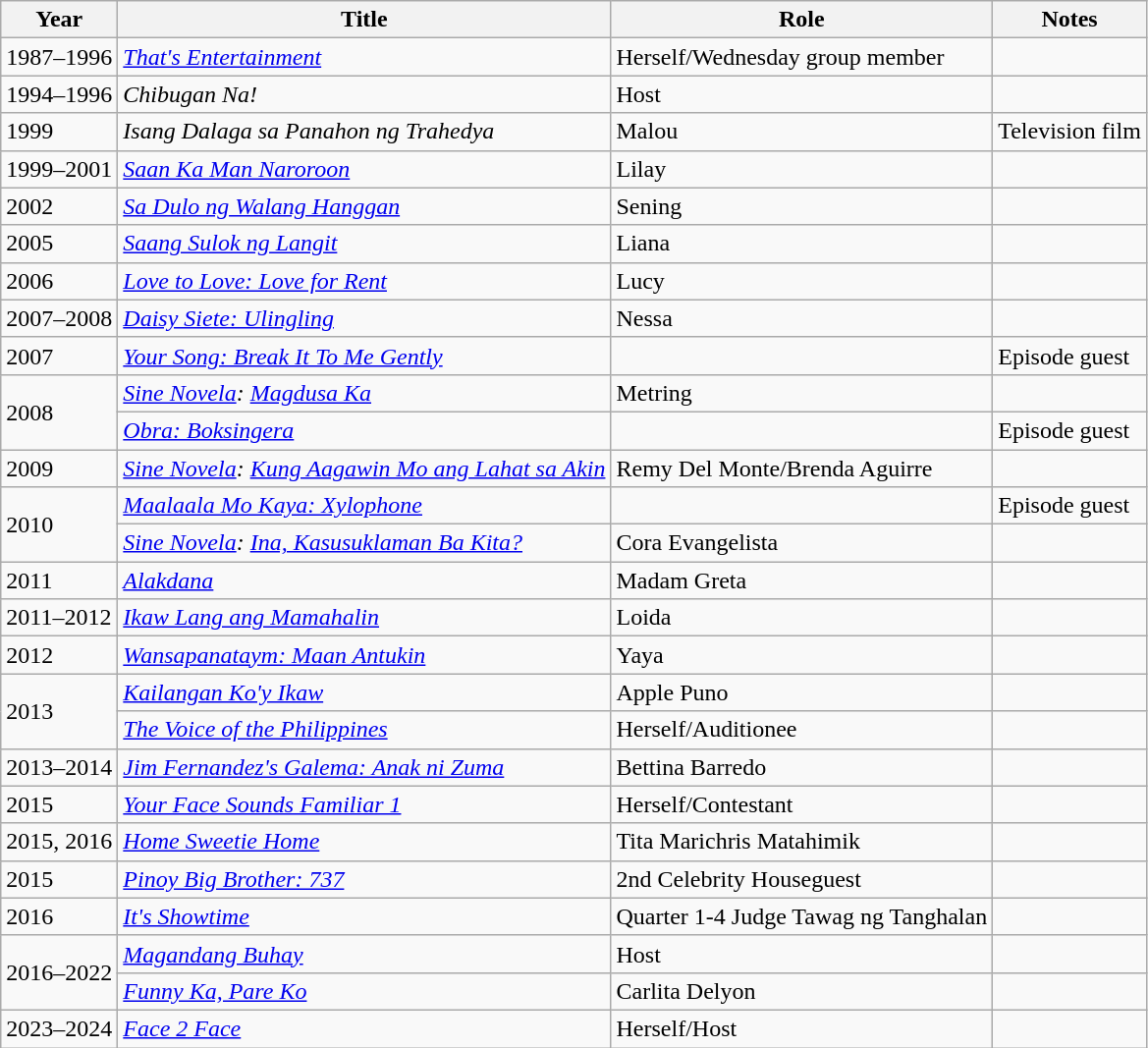<table class="wikitable">
<tr>
<th>Year</th>
<th>Title</th>
<th>Role</th>
<th>Notes</th>
</tr>
<tr>
<td>1987–1996</td>
<td><em><a href='#'>That's Entertainment</a></em></td>
<td>Herself/Wednesday group member</td>
<td></td>
</tr>
<tr>
<td>1994–1996</td>
<td><em>Chibugan Na!</em></td>
<td>Host</td>
<td></td>
</tr>
<tr>
<td>1999</td>
<td><em>Isang Dalaga sa Panahon ng Trahedya</em></td>
<td>Malou</td>
<td>Television film</td>
</tr>
<tr>
<td>1999–2001</td>
<td><em><a href='#'>Saan Ka Man Naroroon</a></em></td>
<td>Lilay</td>
<td></td>
</tr>
<tr>
<td>2002</td>
<td><em><a href='#'>Sa Dulo ng Walang Hanggan</a></em></td>
<td>Sening</td>
<td></td>
</tr>
<tr>
<td>2005</td>
<td><em><a href='#'>Saang Sulok ng Langit</a></em></td>
<td>Liana</td>
<td></td>
</tr>
<tr>
<td>2006</td>
<td><em><a href='#'>Love to Love: Love for Rent</a></em></td>
<td>Lucy</td>
<td></td>
</tr>
<tr>
<td>2007–2008</td>
<td><em><a href='#'>Daisy Siete: Ulingling</a></em></td>
<td>Nessa</td>
<td></td>
</tr>
<tr>
<td>2007</td>
<td><em><a href='#'>Your Song: Break It To Me Gently</a></em></td>
<td></td>
<td>Episode guest</td>
</tr>
<tr>
<td rowspan="2">2008</td>
<td><em><a href='#'>Sine Novela</a>: <a href='#'>Magdusa Ka</a></em></td>
<td>Metring</td>
<td></td>
</tr>
<tr>
<td><em><a href='#'>Obra: Boksingera</a></em></td>
<td></td>
<td>Episode guest</td>
</tr>
<tr>
<td>2009</td>
<td><em><a href='#'>Sine Novela</a>: <a href='#'>Kung Aagawin Mo ang Lahat sa Akin</a></em></td>
<td>Remy Del Monte/Brenda Aguirre</td>
<td></td>
</tr>
<tr>
<td rowspan="2">2010</td>
<td><em><a href='#'>Maalaala Mo Kaya: Xylophone</a></em></td>
<td></td>
<td>Episode guest</td>
</tr>
<tr>
<td><em><a href='#'>Sine Novela</a>: <a href='#'>Ina, Kasusuklaman Ba Kita?</a></em></td>
<td>Cora Evangelista</td>
<td></td>
</tr>
<tr>
<td>2011</td>
<td><em><a href='#'>Alakdana</a></em></td>
<td>Madam Greta</td>
<td></td>
</tr>
<tr>
<td>2011–2012</td>
<td><em><a href='#'>Ikaw Lang ang Mamahalin</a></em></td>
<td>Loida</td>
<td></td>
</tr>
<tr>
<td>2012</td>
<td><em><a href='#'>Wansapanataym: Maan Antukin</a></em></td>
<td>Yaya</td>
<td></td>
</tr>
<tr>
<td rowspan="2">2013</td>
<td><em><a href='#'>Kailangan Ko'y Ikaw</a></em></td>
<td>Apple Puno</td>
<td></td>
</tr>
<tr>
<td><em><a href='#'>The Voice of the Philippines</a></em></td>
<td>Herself/Auditionee</td>
<td></td>
</tr>
<tr>
<td>2013–2014</td>
<td><em><a href='#'>Jim Fernandez's Galema: Anak ni Zuma</a></em></td>
<td>Bettina Barredo</td>
<td></td>
</tr>
<tr>
<td>2015</td>
<td><em><a href='#'>Your Face Sounds Familiar 1</a></em></td>
<td>Herself/Contestant</td>
<td></td>
</tr>
<tr>
<td>2015, 2016</td>
<td><em><a href='#'>Home Sweetie Home</a></em></td>
<td>Tita Marichris Matahimik</td>
<td></td>
</tr>
<tr>
<td>2015</td>
<td><em><a href='#'>Pinoy Big Brother: 737</a></em></td>
<td>2nd Celebrity Houseguest</td>
<td></td>
</tr>
<tr>
<td>2016</td>
<td><em><a href='#'>It's Showtime</a></em></td>
<td>Quarter 1-4 Judge Tawag ng Tanghalan</td>
<td></td>
</tr>
<tr>
<td rowspan="2">2016–2022</td>
<td><em><a href='#'>Magandang Buhay</a></em></td>
<td>Host</td>
<td></td>
</tr>
<tr>
<td><em><a href='#'>Funny Ka, Pare Ko</a></em></td>
<td>Carlita Delyon</td>
<td></td>
</tr>
<tr>
<td>2023–2024</td>
<td><em><a href='#'>Face 2 Face</a></em></td>
<td>Herself/Host</td>
<td></td>
</tr>
</table>
